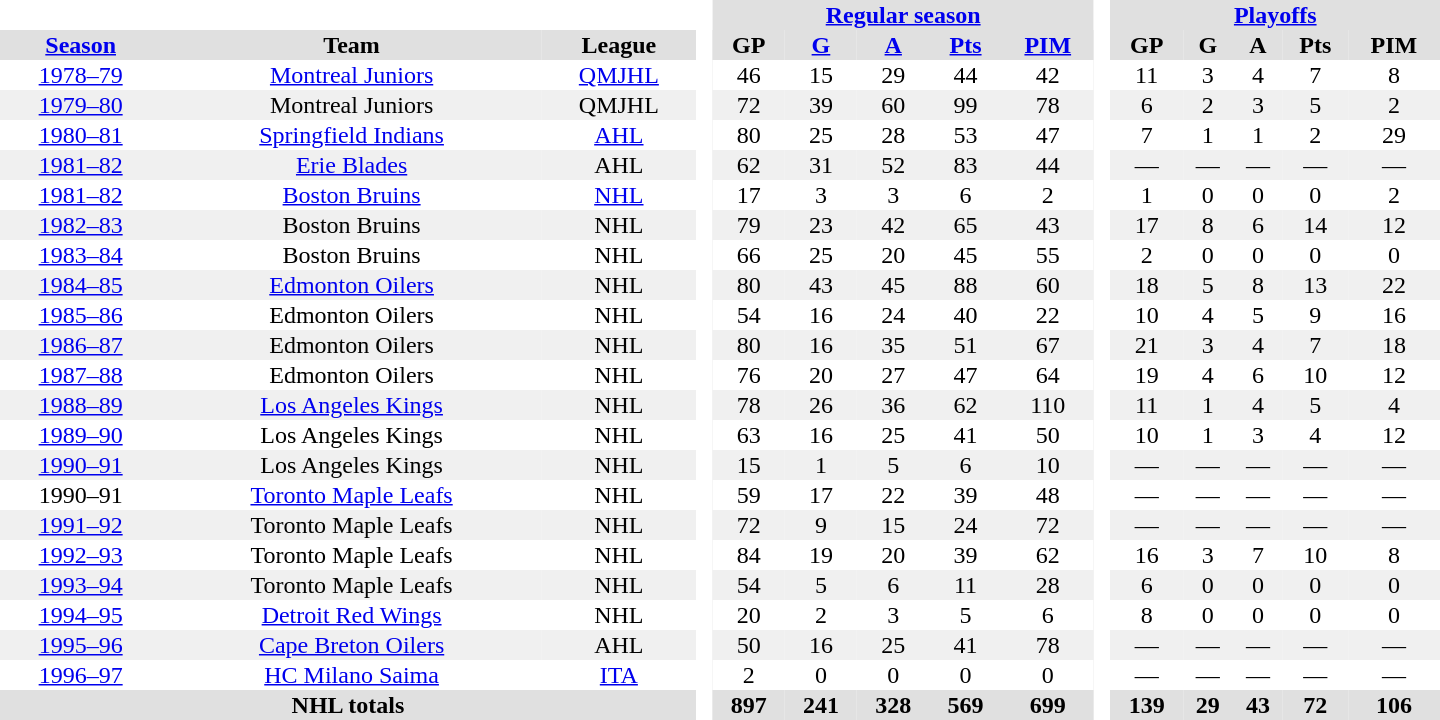<table border="0" cellpadding="1" cellspacing="0" style="text-align:center; width:60em;">
<tr style="background:#e0e0e0;">
<th colspan="3"  bgcolor="#ffffff"> </th>
<th rowspan="99" bgcolor="#ffffff"> </th>
<th colspan="5"><a href='#'>Regular season</a></th>
<th rowspan="99" bgcolor="#ffffff"> </th>
<th colspan="5"><a href='#'>Playoffs</a></th>
</tr>
<tr style="background:#e0e0e0;">
<th><a href='#'>Season</a></th>
<th>Team</th>
<th>League</th>
<th>GP</th>
<th><a href='#'>G</a></th>
<th><a href='#'>A</a></th>
<th><a href='#'>Pts</a></th>
<th><a href='#'>PIM</a></th>
<th>GP</th>
<th>G</th>
<th>A</th>
<th>Pts</th>
<th>PIM</th>
</tr>
<tr>
<td><a href='#'>1978–79</a></td>
<td><a href='#'>Montreal Juniors</a></td>
<td><a href='#'>QMJHL</a></td>
<td>46</td>
<td>15</td>
<td>29</td>
<td>44</td>
<td>42</td>
<td>11</td>
<td>3</td>
<td>4</td>
<td>7</td>
<td>8</td>
</tr>
<tr style="background:#f0f0f0;">
<td><a href='#'>1979–80</a></td>
<td>Montreal Juniors</td>
<td>QMJHL</td>
<td>72</td>
<td>39</td>
<td>60</td>
<td>99</td>
<td>78</td>
<td>6</td>
<td>2</td>
<td>3</td>
<td>5</td>
<td>2</td>
</tr>
<tr>
<td><a href='#'>1980–81</a></td>
<td><a href='#'>Springfield Indians</a></td>
<td><a href='#'>AHL</a></td>
<td>80</td>
<td>25</td>
<td>28</td>
<td>53</td>
<td>47</td>
<td>7</td>
<td>1</td>
<td>1</td>
<td>2</td>
<td>29</td>
</tr>
<tr style="background:#f0f0f0;">
<td><a href='#'>1981–82</a></td>
<td><a href='#'>Erie Blades</a></td>
<td>AHL</td>
<td>62</td>
<td>31</td>
<td>52</td>
<td>83</td>
<td>44</td>
<td>—</td>
<td>—</td>
<td>—</td>
<td>—</td>
<td>—</td>
</tr>
<tr>
<td><a href='#'>1981–82</a></td>
<td><a href='#'>Boston Bruins</a></td>
<td><a href='#'>NHL</a></td>
<td>17</td>
<td>3</td>
<td>3</td>
<td>6</td>
<td>2</td>
<td>1</td>
<td>0</td>
<td>0</td>
<td>0</td>
<td>2</td>
</tr>
<tr style="background:#f0f0f0;">
<td><a href='#'>1982–83</a></td>
<td>Boston Bruins</td>
<td>NHL</td>
<td>79</td>
<td>23</td>
<td>42</td>
<td>65</td>
<td>43</td>
<td>17</td>
<td>8</td>
<td>6</td>
<td>14</td>
<td>12</td>
</tr>
<tr>
<td><a href='#'>1983–84</a></td>
<td>Boston Bruins</td>
<td>NHL</td>
<td>66</td>
<td>25</td>
<td>20</td>
<td>45</td>
<td>55</td>
<td>2</td>
<td>0</td>
<td>0</td>
<td>0</td>
<td>0</td>
</tr>
<tr style="background:#f0f0f0;">
<td><a href='#'>1984–85</a></td>
<td><a href='#'>Edmonton Oilers</a></td>
<td>NHL</td>
<td>80</td>
<td>43</td>
<td>45</td>
<td>88</td>
<td>60</td>
<td>18</td>
<td>5</td>
<td>8</td>
<td>13</td>
<td>22</td>
</tr>
<tr>
<td><a href='#'>1985–86</a></td>
<td>Edmonton Oilers</td>
<td>NHL</td>
<td>54</td>
<td>16</td>
<td>24</td>
<td>40</td>
<td>22</td>
<td>10</td>
<td>4</td>
<td>5</td>
<td>9</td>
<td>16</td>
</tr>
<tr style="background:#f0f0f0;">
<td><a href='#'>1986–87</a></td>
<td>Edmonton Oilers</td>
<td>NHL</td>
<td>80</td>
<td>16</td>
<td>35</td>
<td>51</td>
<td>67</td>
<td>21</td>
<td>3</td>
<td>4</td>
<td>7</td>
<td>18</td>
</tr>
<tr>
<td><a href='#'>1987–88</a></td>
<td>Edmonton Oilers</td>
<td>NHL</td>
<td>76</td>
<td>20</td>
<td>27</td>
<td>47</td>
<td>64</td>
<td>19</td>
<td>4</td>
<td>6</td>
<td>10</td>
<td>12</td>
</tr>
<tr style="background:#f0f0f0;">
<td><a href='#'>1988–89</a></td>
<td><a href='#'>Los Angeles Kings</a></td>
<td>NHL</td>
<td>78</td>
<td>26</td>
<td>36</td>
<td>62</td>
<td>110</td>
<td>11</td>
<td>1</td>
<td>4</td>
<td>5</td>
<td>4</td>
</tr>
<tr>
<td><a href='#'>1989–90</a></td>
<td>Los Angeles Kings</td>
<td>NHL</td>
<td>63</td>
<td>16</td>
<td>25</td>
<td>41</td>
<td>50</td>
<td>10</td>
<td>1</td>
<td>3</td>
<td>4</td>
<td>12</td>
</tr>
<tr style="background:#f0f0f0;">
<td><a href='#'>1990–91</a></td>
<td>Los Angeles Kings</td>
<td>NHL</td>
<td>15</td>
<td>1</td>
<td>5</td>
<td>6</td>
<td>10</td>
<td>—</td>
<td>—</td>
<td>—</td>
<td>—</td>
<td>—</td>
</tr>
<tr>
<td>1990–91</td>
<td><a href='#'>Toronto Maple Leafs</a></td>
<td>NHL</td>
<td>59</td>
<td>17</td>
<td>22</td>
<td>39</td>
<td>48</td>
<td>—</td>
<td>—</td>
<td>—</td>
<td>—</td>
<td>—</td>
</tr>
<tr style="background:#f0f0f0;">
<td><a href='#'>1991–92</a></td>
<td>Toronto Maple Leafs</td>
<td>NHL</td>
<td>72</td>
<td>9</td>
<td>15</td>
<td>24</td>
<td>72</td>
<td>—</td>
<td>—</td>
<td>—</td>
<td>—</td>
<td>—</td>
</tr>
<tr>
<td><a href='#'>1992–93</a></td>
<td>Toronto Maple Leafs</td>
<td>NHL</td>
<td>84</td>
<td>19</td>
<td>20</td>
<td>39</td>
<td>62</td>
<td>16</td>
<td>3</td>
<td>7</td>
<td>10</td>
<td>8</td>
</tr>
<tr style="background:#f0f0f0;">
<td><a href='#'>1993–94</a></td>
<td>Toronto Maple Leafs</td>
<td>NHL</td>
<td>54</td>
<td>5</td>
<td>6</td>
<td>11</td>
<td>28</td>
<td>6</td>
<td>0</td>
<td>0</td>
<td>0</td>
<td>0</td>
</tr>
<tr>
<td><a href='#'>1994–95</a></td>
<td><a href='#'>Detroit Red Wings</a></td>
<td>NHL</td>
<td>20</td>
<td>2</td>
<td>3</td>
<td>5</td>
<td>6</td>
<td>8</td>
<td>0</td>
<td>0</td>
<td>0</td>
<td>0</td>
</tr>
<tr style="background:#f0f0f0;">
<td><a href='#'>1995–96</a></td>
<td><a href='#'>Cape Breton Oilers</a></td>
<td>AHL</td>
<td>50</td>
<td>16</td>
<td>25</td>
<td>41</td>
<td>78</td>
<td>—</td>
<td>—</td>
<td>—</td>
<td>—</td>
<td>—</td>
</tr>
<tr>
<td><a href='#'>1996–97</a></td>
<td><a href='#'>HC Milano Saima</a></td>
<td><a href='#'>ITA</a></td>
<td>2</td>
<td>0</td>
<td>0</td>
<td>0</td>
<td>0</td>
<td>—</td>
<td>—</td>
<td>—</td>
<td>—</td>
<td>—</td>
</tr>
<tr style="background:#e0e0e0;">
<th colspan="3">NHL totals</th>
<th>897</th>
<th>241</th>
<th>328</th>
<th>569</th>
<th>699</th>
<th>139</th>
<th>29</th>
<th>43</th>
<th>72</th>
<th>106</th>
</tr>
</table>
